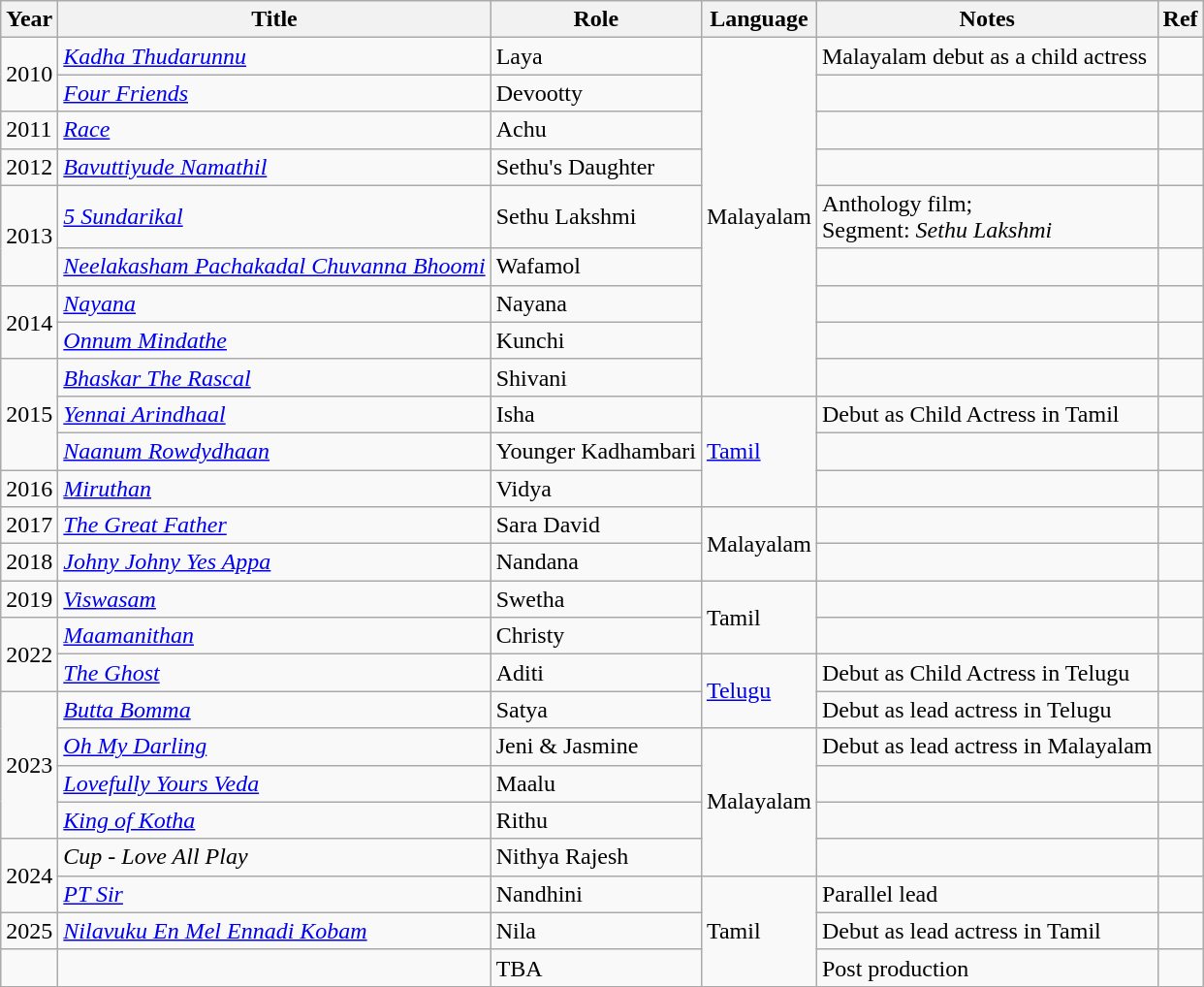<table class="wikitable sortable">
<tr>
<th>Year</th>
<th>Title</th>
<th>Role</th>
<th>Language</th>
<th class="unsortable">Notes</th>
<th class="unsortable">Ref</th>
</tr>
<tr>
<td rowspan=2>2010</td>
<td><em><a href='#'>Kadha Thudarunnu</a></em></td>
<td>Laya</td>
<td rowspan="9">Malayalam</td>
<td>Malayalam debut as a child actress</td>
<td></td>
</tr>
<tr>
<td><em><a href='#'>Four Friends</a></em></td>
<td>Devootty</td>
<td></td>
<td></td>
</tr>
<tr>
<td>2011</td>
<td><em><a href='#'>Race</a></em></td>
<td>Achu</td>
<td></td>
<td></td>
</tr>
<tr>
<td>2012</td>
<td><em><a href='#'>Bavuttiyude Namathil</a></em></td>
<td>Sethu's Daughter</td>
<td></td>
<td></td>
</tr>
<tr>
<td rowspan=2>2013</td>
<td><em><a href='#'>5 Sundarikal</a></em></td>
<td>Sethu Lakshmi</td>
<td>Anthology film;<br>Segment: <em>Sethu Lakshmi</em></td>
<td></td>
</tr>
<tr>
<td><em><a href='#'>Neelakasham Pachakadal Chuvanna Bhoomi</a></em></td>
<td>Wafamol</td>
<td></td>
<td></td>
</tr>
<tr>
<td rowspan=2>2014</td>
<td><em><a href='#'>Nayana</a></em></td>
<td>Nayana</td>
<td></td>
<td></td>
</tr>
<tr>
<td><em><a href='#'>Onnum Mindathe</a></em></td>
<td>Kunchi</td>
<td></td>
<td></td>
</tr>
<tr>
<td rowspan="3">2015</td>
<td><em><a href='#'>Bhaskar The Rascal</a></em></td>
<td>Shivani</td>
<td></td>
<td></td>
</tr>
<tr>
<td><em><a href='#'>Yennai Arindhaal</a></em></td>
<td>Isha</td>
<td rowspan="3"><a href='#'>Tamil</a></td>
<td>Debut as Child Actress in Tamil</td>
<td></td>
</tr>
<tr>
<td><em><a href='#'>Naanum Rowdydhaan</a></em></td>
<td>Younger Kadhambari</td>
<td></td>
<td></td>
</tr>
<tr>
<td>2016</td>
<td><em><a href='#'>Miruthan</a></em></td>
<td>Vidya</td>
<td></td>
<td></td>
</tr>
<tr>
<td>2017</td>
<td><em><a href='#'>The Great Father</a></em></td>
<td>Sara David</td>
<td rowspan="2">Malayalam</td>
<td></td>
<td></td>
</tr>
<tr>
<td>2018</td>
<td><em><a href='#'>Johny Johny Yes Appa</a></em></td>
<td>Nandana</td>
<td></td>
<td></td>
</tr>
<tr>
<td>2019</td>
<td><em><a href='#'>Viswasam</a></em></td>
<td>Swetha</td>
<td rowspan="2">Tamil</td>
<td></td>
<td></td>
</tr>
<tr>
<td rowspan=2>2022</td>
<td><em><a href='#'>Maamanithan</a></em></td>
<td>Christy</td>
<td></td>
<td></td>
</tr>
<tr>
<td><em><a href='#'>The Ghost</a></em></td>
<td>Aditi</td>
<td rowspan=2><a href='#'>Telugu</a></td>
<td>Debut as Child Actress in Telugu</td>
<td></td>
</tr>
<tr>
<td rowspan="4">2023</td>
<td><em><a href='#'>Butta Bomma</a></em></td>
<td>Satya</td>
<td>Debut as lead actress in Telugu</td>
<td></td>
</tr>
<tr>
<td><em><a href='#'>Oh My Darling</a></em></td>
<td>Jeni & Jasmine</td>
<td rowspan="4">Malayalam</td>
<td>Debut as lead actress in Malayalam</td>
<td></td>
</tr>
<tr>
<td><em><a href='#'>Lovefully Yours Veda</a></em></td>
<td>Maalu</td>
<td></td>
<td></td>
</tr>
<tr>
<td><em><a href='#'>King of Kotha</a></em></td>
<td>Rithu</td>
<td></td>
<td></td>
</tr>
<tr>
<td rowspan="2">2024</td>
<td><em>Cup - Love All Play</em></td>
<td>Nithya Rajesh</td>
<td></td>
<td></td>
</tr>
<tr>
<td><em><a href='#'>PT Sir</a></em></td>
<td>Nandhini</td>
<td rowspan="3">Tamil</td>
<td>Parallel lead</td>
<td></td>
</tr>
<tr>
<td>2025</td>
<td><em><a href='#'>Nilavuku En Mel Ennadi Kobam</a></em></td>
<td>Nila</td>
<td>Debut as lead actress in Tamil</td>
<td></td>
</tr>
<tr>
<td></td>
<td></td>
<td>TBA</td>
<td>Post production</td>
<td></td>
</tr>
</table>
